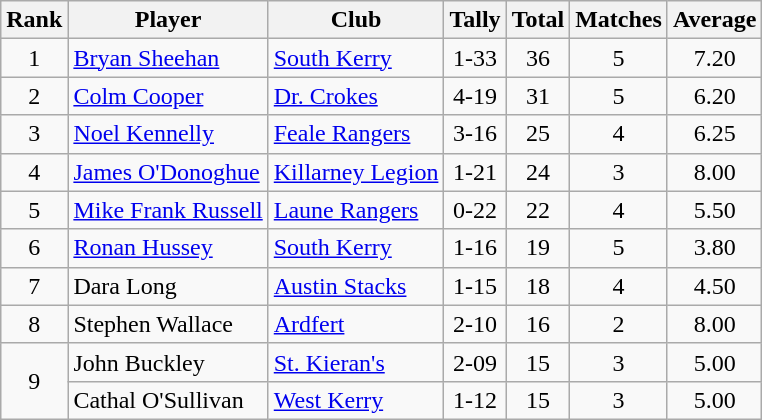<table class="wikitable">
<tr>
<th>Rank</th>
<th>Player</th>
<th>Club</th>
<th>Tally</th>
<th>Total</th>
<th>Matches</th>
<th>Average</th>
</tr>
<tr>
<td rowspan="1" style="text-align:center;">1</td>
<td><a href='#'>Bryan Sheehan</a></td>
<td><a href='#'>South Kerry</a></td>
<td align=center>1-33</td>
<td align=center>36</td>
<td align=center>5</td>
<td align=center>7.20</td>
</tr>
<tr>
<td rowspan="1" style="text-align:center;">2</td>
<td><a href='#'>Colm Cooper</a></td>
<td><a href='#'>Dr. Crokes</a></td>
<td align=center>4-19</td>
<td align=center>31</td>
<td align=center>5</td>
<td align=center>6.20</td>
</tr>
<tr>
<td rowspan="1" style="text-align:center;">3</td>
<td><a href='#'>Noel Kennelly</a></td>
<td><a href='#'>Feale Rangers</a></td>
<td align=center>3-16</td>
<td align=center>25</td>
<td align=center>4</td>
<td align=center>6.25</td>
</tr>
<tr>
<td rowspan="1" style="text-align:center;">4</td>
<td><a href='#'>James O'Donoghue</a></td>
<td><a href='#'>Killarney Legion</a></td>
<td align=center>1-21</td>
<td align=center>24</td>
<td align=center>3</td>
<td align=center>8.00</td>
</tr>
<tr>
<td rowspan="1" style="text-align:center;">5</td>
<td><a href='#'>Mike Frank Russell</a></td>
<td><a href='#'>Laune Rangers</a></td>
<td align=center>0-22</td>
<td align=center>22</td>
<td align=center>4</td>
<td align=center>5.50</td>
</tr>
<tr>
<td rowspan="1" style="text-align:center;">6</td>
<td><a href='#'>Ronan Hussey</a></td>
<td><a href='#'>South Kerry</a></td>
<td align=center>1-16</td>
<td align=center>19</td>
<td align=center>5</td>
<td align=center>3.80</td>
</tr>
<tr>
<td rowspan="1" style="text-align:center;">7</td>
<td>Dara Long</td>
<td><a href='#'>Austin Stacks</a></td>
<td align=center>1-15</td>
<td align=center>18</td>
<td align=center>4</td>
<td align=center>4.50</td>
</tr>
<tr>
<td rowspan="1" style="text-align:center;">8</td>
<td>Stephen Wallace</td>
<td><a href='#'>Ardfert</a></td>
<td align=center>2-10</td>
<td align=center>16</td>
<td align=center>2</td>
<td align=center>8.00</td>
</tr>
<tr>
<td rowspan="2" style="text-align:center;">9</td>
<td>John Buckley</td>
<td><a href='#'>St. Kieran's</a></td>
<td align=center>2-09</td>
<td align=center>15</td>
<td align=center>3</td>
<td align=center>5.00</td>
</tr>
<tr>
<td>Cathal O'Sullivan</td>
<td><a href='#'>West Kerry</a></td>
<td align=center>1-12</td>
<td align=center>15</td>
<td align=center>3</td>
<td align=center>5.00</td>
</tr>
</table>
